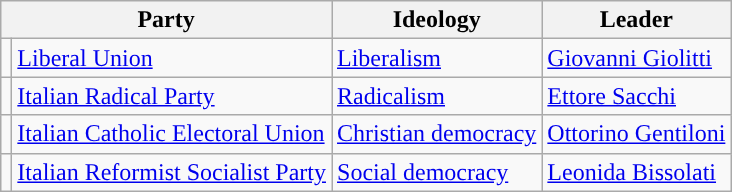<table class=wikitable style="font-size:100%">
<tr>
<th colspan=2>Party</th>
<th>Ideology</th>
<th>Leader</th>
</tr>
<tr>
<td style="color:inherit;background:"></td>
<td><a href='#'>Liberal Union</a></td>
<td><a href='#'>Liberalism</a></td>
<td><a href='#'>Giovanni Giolitti</a></td>
</tr>
<tr>
<td style="color:inherit;background:"></td>
<td><a href='#'>Italian Radical Party</a></td>
<td><a href='#'>Radicalism</a></td>
<td><a href='#'>Ettore Sacchi</a></td>
</tr>
<tr>
<td style="color:inherit;background:"></td>
<td><a href='#'>Italian Catholic Electoral Union</a></td>
<td><a href='#'>Christian democracy</a></td>
<td><a href='#'>Ottorino Gentiloni</a></td>
</tr>
<tr>
<td style="color:inherit;background:"></td>
<td><a href='#'>Italian Reformist Socialist Party</a></td>
<td><a href='#'>Social democracy</a></td>
<td><a href='#'>Leonida Bissolati</a></td>
</tr>
</table>
